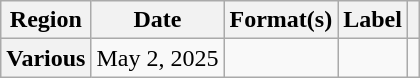<table class="wikitable plainrowheaders">
<tr>
<th scope="col">Region</th>
<th scope="col">Date</th>
<th scope="col">Format(s)</th>
<th scope="col">Label</th>
<th scope="col"></th>
</tr>
<tr>
<th scope="row">Various</th>
<td>May 2, 2025</td>
<td></td>
<td></td>
<td style="text-align:center"></td>
</tr>
</table>
